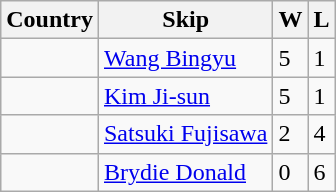<table class="wikitable">
<tr align=center>
<th>Country</th>
<th>Skip</th>
<th>W</th>
<th>L</th>
</tr>
<tr>
<td></td>
<td><a href='#'>Wang Bingyu</a></td>
<td>5</td>
<td>1</td>
</tr>
<tr>
<td></td>
<td><a href='#'>Kim Ji-sun</a></td>
<td>5</td>
<td>1</td>
</tr>
<tr>
<td></td>
<td><a href='#'>Satsuki Fujisawa</a></td>
<td>2</td>
<td>4</td>
</tr>
<tr>
<td></td>
<td><a href='#'>Brydie Donald</a></td>
<td>0</td>
<td>6</td>
</tr>
</table>
